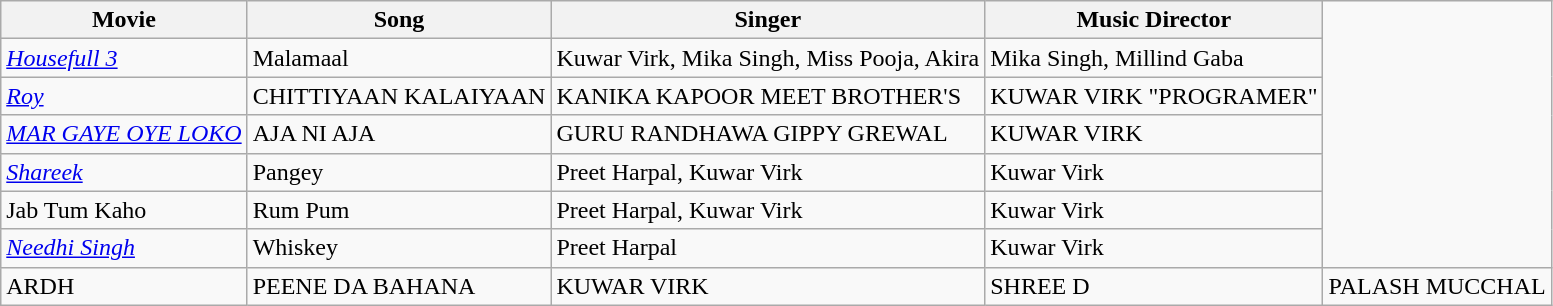<table class="wikitable">
<tr>
<th>Movie</th>
<th>Song</th>
<th>Singer</th>
<th>Music Director</th>
</tr>
<tr>
<td><em><a href='#'>Housefull 3</a></em></td>
<td>Malamaal</td>
<td>Kuwar Virk, Mika Singh, Miss Pooja, Akira</td>
<td>Mika Singh, Millind Gaba</td>
</tr>
<tr>
<td><em><a href='#'>Roy</a></em></td>
<td>CHITTIYAAN KALAIYAAN</td>
<td>KANIKA KAPOOR MEET BROTHER'S</td>
<td>KUWAR VIRK "PROGRAMER"</td>
</tr>
<tr>
<td><em><a href='#'>MAR GAYE OYE LOKO</a></em></td>
<td>AJA NI AJA</td>
<td>GURU RANDHAWA GIPPY GREWAL</td>
<td>KUWAR VIRK</td>
</tr>
<tr>
<td><em><a href='#'>Shareek</a></em></td>
<td>Pangey</td>
<td>Preet Harpal, Kuwar Virk</td>
<td>Kuwar Virk</td>
</tr>
<tr>
<td>Jab Tum Kaho</td>
<td>Rum Pum</td>
<td>Preet Harpal, Kuwar Virk</td>
<td>Kuwar Virk</td>
</tr>
<tr>
<td><em><a href='#'>Needhi Singh</a></em></td>
<td>Whiskey</td>
<td>Preet Harpal</td>
<td>Kuwar Virk</td>
</tr>
<tr>
<td>ARDH</td>
<td>PEENE DA BAHANA</td>
<td>KUWAR VIRK</td>
<td>SHREE D</td>
<td>PALASH MUCCHAL</td>
</tr>
</table>
